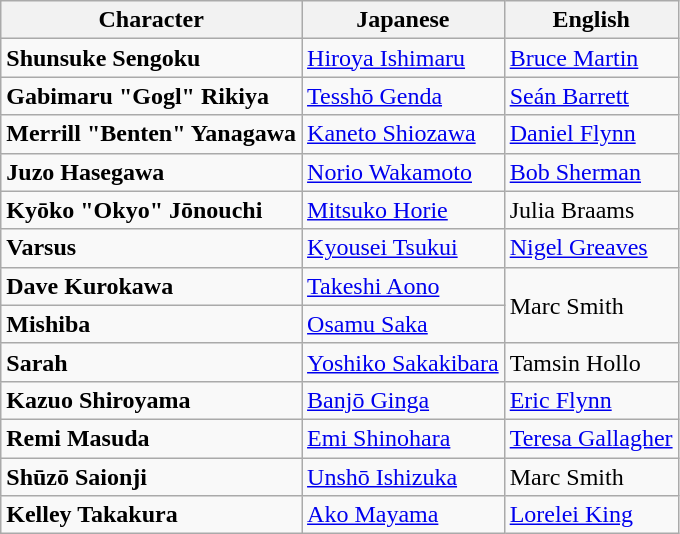<table class="wikitable">
<tr>
<th>Character</th>
<th>Japanese</th>
<th>English<br></th>
</tr>
<tr>
<td><strong>Shunsuke Sengoku</strong></td>
<td><a href='#'>Hiroya Ishimaru</a></td>
<td><a href='#'>Bruce Martin</a></td>
</tr>
<tr>
<td><strong>Gabimaru "Gogl" Rikiya</strong></td>
<td><a href='#'>Tesshō Genda</a></td>
<td><a href='#'>Seán Barrett</a></td>
</tr>
<tr>
<td><strong>Merrill "Benten" Yanagawa</strong></td>
<td><a href='#'>Kaneto Shiozawa</a></td>
<td><a href='#'>Daniel Flynn</a></td>
</tr>
<tr>
<td><strong>Juzo Hasegawa</strong></td>
<td><a href='#'>Norio Wakamoto</a></td>
<td><a href='#'>Bob Sherman</a></td>
</tr>
<tr>
<td><strong>Kyōko "Okyo" Jōnouchi</strong></td>
<td><a href='#'>Mitsuko Horie</a></td>
<td>Julia Braams</td>
</tr>
<tr>
<td><strong>Varsus</strong></td>
<td><a href='#'>Kyousei Tsukui</a></td>
<td><a href='#'>Nigel Greaves</a></td>
</tr>
<tr>
<td><strong>Dave Kurokawa</strong> </td>
<td><a href='#'>Takeshi Aono</a></td>
<td rowspan="2">Marc Smith</td>
</tr>
<tr>
<td><strong>Mishiba</strong> </td>
<td><a href='#'>Osamu Saka</a></td>
</tr>
<tr>
<td><strong>Sarah</strong> </td>
<td><a href='#'>Yoshiko Sakakibara</a></td>
<td>Tamsin Hollo</td>
</tr>
<tr>
<td><strong>Kazuo Shiroyama</strong> </td>
<td><a href='#'>Banjō Ginga</a></td>
<td><a href='#'>Eric Flynn</a></td>
</tr>
<tr>
<td><strong>Remi Masuda</strong> </td>
<td><a href='#'>Emi Shinohara</a></td>
<td><a href='#'>Teresa Gallagher</a></td>
</tr>
<tr>
<td><strong>Shūzō Saionji</strong> </td>
<td><a href='#'>Unshō Ishizuka</a></td>
<td>Marc Smith</td>
</tr>
<tr>
<td><strong>Kelley Takakura</strong> </td>
<td><a href='#'>Ako Mayama</a></td>
<td><a href='#'>Lorelei King</a></td>
</tr>
</table>
